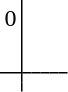<table cellspacing="0" cellpadding="3">
<tr>
<td width="20"></td>
<td style="border-right:1px solid;">0</td>
</tr>
<tr>
<td></td>
<td style="border-right:1px solid;"></td>
<td></td>
</tr>
<tr>
<td></td>
<td style="border-right:1px solid;"></td>
<td></td>
<td></td>
</tr>
<tr>
<td></td>
<td style="border-right:1px solid;"></td>
<td></td>
<td></td>
<td></td>
</tr>
<tr>
<td></td>
<td style="border-right:1px solid; border-bottom:1px solid;"></td>
<td style="border-bottom:1px solid;"></td>
<td style="border-bottom:1px solid;"></td>
<td style="border-bottom:1px solid;"></td>
<td style="border-bottom:1px solid;"></td>
<td style="border-bottom:1px solid;"></td>
</tr>
<tr>
<td></td>
<td style="border-right:1px solid;"></td>
<td></td>
<td></td>
<td></td>
<td></td>
<td></td>
</tr>
<tr>
<td></td>
<td style="border-right:1px solid;"></td>
<td></td>
<td></td>
<td></td>
<td></td>
<td></td>
</tr>
</table>
